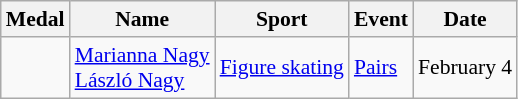<table class="wikitable sortable" style="font-size:90%">
<tr>
<th>Medal</th>
<th>Name</th>
<th>Sport</th>
<th>Event</th>
<th>Date</th>
</tr>
<tr>
<td></td>
<td><a href='#'>Marianna Nagy</a> <br> <a href='#'>László Nagy</a></td>
<td><a href='#'>Figure skating</a></td>
<td><a href='#'>Pairs</a></td>
<td>February 4</td>
</tr>
</table>
